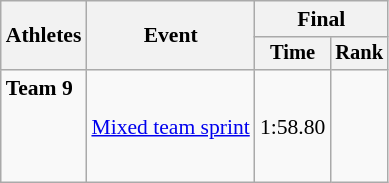<table class="wikitable" style="font-size:90%">
<tr>
<th rowspan="2">Athletes</th>
<th rowspan="2">Event</th>
<th colspan="2">Final</th>
</tr>
<tr style="font-size:95%">
<th>Time</th>
<th>Rank</th>
</tr>
<tr align=center>
<td align=left><strong>Team 9<br><br><br><br></strong></td>
<td align=left><a href='#'>Mixed team sprint</a></td>
<td>1:58.80</td>
<td></td>
</tr>
</table>
